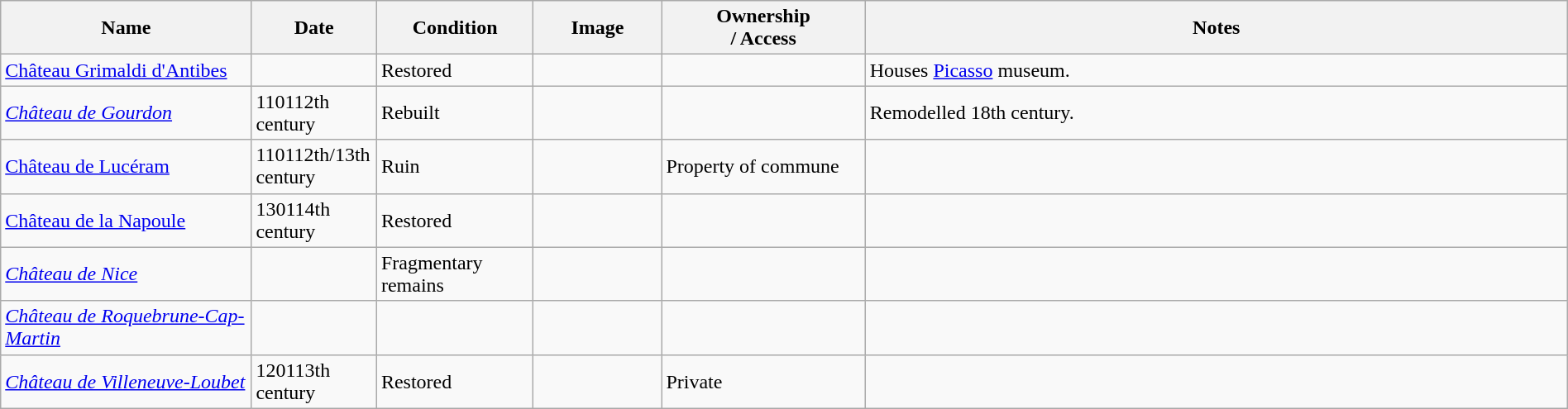<table class="wikitable sortable" width="100%">
<tr>
<th width="16%">Name<br></th>
<th width="8%">Date<br></th>
<th width="10%">Condition<br></th>
<th class="unsortable" width="96px">Image</th>
<th width="13%">Ownership<br>/ Access</th>
<th class="unsortable">Notes</th>
</tr>
<tr>
<td><a href='#'>Château Grimaldi d'Antibes</a></td>
<td></td>
<td>Restored</td>
<td></td>
<td></td>
<td>Houses <a href='#'>Picasso</a> museum.</td>
</tr>
<tr>
<td><em><a href='#'>Château de Gourdon</a></em></td>
<td><span>1101</span>12th century</td>
<td>Rebuilt</td>
<td></td>
<td></td>
<td>Remodelled 18th century.</td>
</tr>
<tr>
<td><a href='#'>Château de Lucéram</a></td>
<td><span>1101</span>12th/13th century</td>
<td>Ruin</td>
<td></td>
<td>Property of commune</td>
<td></td>
</tr>
<tr>
<td><a href='#'>Château de la Napoule</a></td>
<td><span>1301</span>14th century</td>
<td>Restored</td>
<td></td>
<td></td>
<td></td>
</tr>
<tr>
<td><em><a href='#'>Château de Nice</a></em></td>
<td></td>
<td>Fragmentary remains</td>
<td></td>
<td></td>
<td></td>
</tr>
<tr>
<td><em><a href='#'>Château de Roquebrune-Cap-Martin</a></em></td>
<td></td>
<td></td>
<td></td>
<td></td>
<td></td>
</tr>
<tr>
<td><em><a href='#'>Château de Villeneuve-Loubet</a></em></td>
<td><span>1201</span>13th century</td>
<td>Restored</td>
<td></td>
<td>Private</td>
<td></td>
</tr>
</table>
